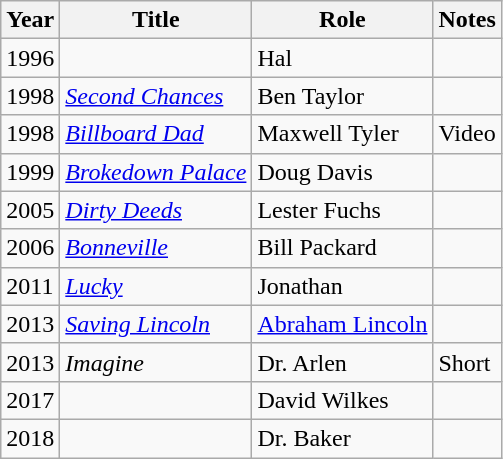<table class="wikitable sortable">
<tr>
<th>Year</th>
<th>Title</th>
<th>Role</th>
<th class="unsortable">Notes</th>
</tr>
<tr>
<td>1996</td>
<td><em></em></td>
<td>Hal</td>
<td></td>
</tr>
<tr>
<td>1998</td>
<td><em><a href='#'>Second Chances</a></em></td>
<td>Ben Taylor</td>
<td></td>
</tr>
<tr>
<td>1998</td>
<td><em><a href='#'>Billboard Dad</a></em></td>
<td>Maxwell Tyler</td>
<td>Video</td>
</tr>
<tr>
<td>1999</td>
<td><em><a href='#'>Brokedown Palace</a></em></td>
<td>Doug Davis</td>
<td></td>
</tr>
<tr>
<td>2005</td>
<td><em><a href='#'>Dirty Deeds</a></em></td>
<td>Lester Fuchs</td>
<td></td>
</tr>
<tr>
<td>2006</td>
<td><em><a href='#'>Bonneville</a></em></td>
<td>Bill Packard</td>
<td></td>
</tr>
<tr>
<td>2011</td>
<td><em><a href='#'>Lucky</a></em></td>
<td>Jonathan</td>
<td></td>
</tr>
<tr>
<td>2013</td>
<td><em><a href='#'>Saving Lincoln</a></em></td>
<td><a href='#'>Abraham Lincoln</a></td>
<td></td>
</tr>
<tr>
<td>2013</td>
<td><em>Imagine</em></td>
<td>Dr. Arlen</td>
<td>Short</td>
</tr>
<tr>
<td>2017</td>
<td><em></em></td>
<td>David Wilkes</td>
<td></td>
</tr>
<tr>
<td>2018</td>
<td><em></em></td>
<td>Dr. Baker</td>
<td></td>
</tr>
</table>
